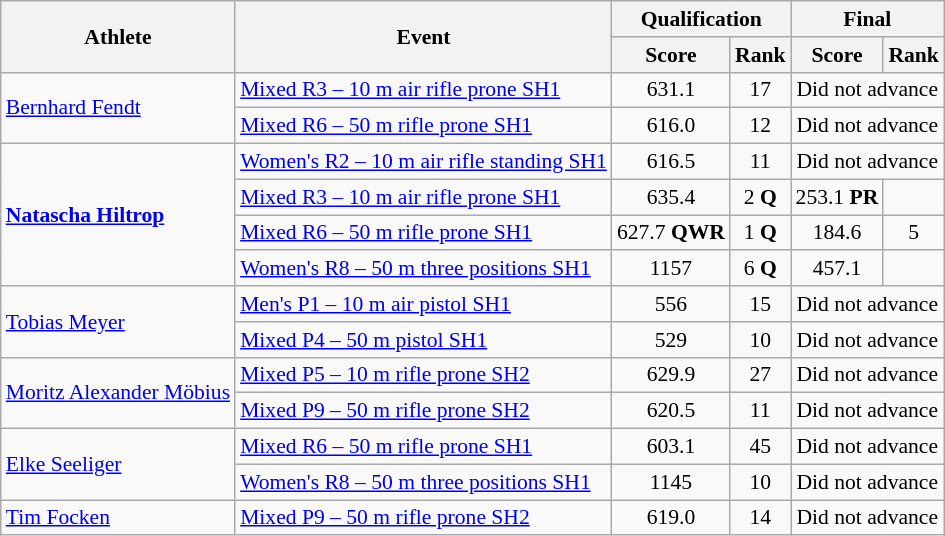<table class=wikitable style="font-size:90%">
<tr>
<th rowspan="2">Athlete</th>
<th rowspan="2">Event</th>
<th colspan="2">Qualification</th>
<th colspan="2">Final</th>
</tr>
<tr>
<th>Score</th>
<th>Rank</th>
<th>Score</th>
<th>Rank</th>
</tr>
<tr align=center>
<td align=left rowspan=2><a href='#'>Bernhard Fendt</a></td>
<td align=left><a href='#'>Mixed R3 – 10 m air rifle prone SH1</a></td>
<td>631.1</td>
<td>17</td>
<td colspan=2>Did not advance</td>
</tr>
<tr align=center>
<td align=left><a href='#'>Mixed R6 – 50 m rifle prone SH1</a></td>
<td>616.0</td>
<td>12</td>
<td colspan=2>Did not advance</td>
</tr>
<tr align=center>
<td align=left rowspan=4><strong><a href='#'>Natascha Hiltrop</a></strong></td>
<td align=left><a href='#'>Women's R2 – 10 m air rifle standing SH1</a></td>
<td>616.5</td>
<td>11</td>
<td colspan=2>Did not advance</td>
</tr>
<tr align=center>
<td align=left><a href='#'>Mixed R3 – 10 m air rifle prone SH1</a></td>
<td>635.4</td>
<td>2 <strong>Q</strong></td>
<td>253.1 <strong>PR</strong></td>
<td></td>
</tr>
<tr align=center>
<td align=left><a href='#'>Mixed R6 – 50 m rifle prone SH1</a></td>
<td>627.7 <strong>QWR</strong></td>
<td>1 <strong>Q</strong></td>
<td>184.6</td>
<td>5</td>
</tr>
<tr align=center>
<td align=left><a href='#'>Women's R8 – 50 m three positions SH1</a></td>
<td>1157</td>
<td>6 <strong>Q</strong></td>
<td>457.1</td>
<td></td>
</tr>
<tr align=center>
<td align=left rowspan=2><a href='#'>Tobias Meyer</a></td>
<td align=left><a href='#'>Men's P1 – 10 m air pistol SH1</a></td>
<td>556</td>
<td>15</td>
<td colspan=2>Did not advance</td>
</tr>
<tr align=center>
<td align=left><a href='#'>Mixed P4 – 50 m pistol SH1</a></td>
<td>529</td>
<td>10</td>
<td colspan=2>Did not advance</td>
</tr>
<tr align=center>
<td align=left rowspan=2><a href='#'>Moritz Alexander Möbius</a></td>
<td align=left><a href='#'>Mixed P5 – 10 m rifle prone SH2</a></td>
<td>629.9</td>
<td>27</td>
<td colspan=2>Did not advance</td>
</tr>
<tr align=center>
<td align=left><a href='#'>Mixed P9 – 50 m rifle prone SH2</a></td>
<td>620.5</td>
<td>11</td>
<td colspan=2>Did not advance</td>
</tr>
<tr align=center>
<td align=left rowspan=2><a href='#'>Elke Seeliger</a></td>
<td align=left><a href='#'>Mixed R6 – 50 m rifle prone SH1</a></td>
<td>603.1</td>
<td>45</td>
<td colspan=2>Did not advance</td>
</tr>
<tr align=center>
<td align=left><a href='#'>Women's R8 – 50 m three positions SH1</a></td>
<td>1145</td>
<td>10</td>
<td colspan=2>Did not advance</td>
</tr>
<tr align=center>
<td align=left><a href='#'>Tim Focken</a></td>
<td align=left><a href='#'>Mixed P9 – 50 m rifle prone SH2</a></td>
<td>619.0</td>
<td>14</td>
<td colspan=2>Did not advance</td>
</tr>
</table>
